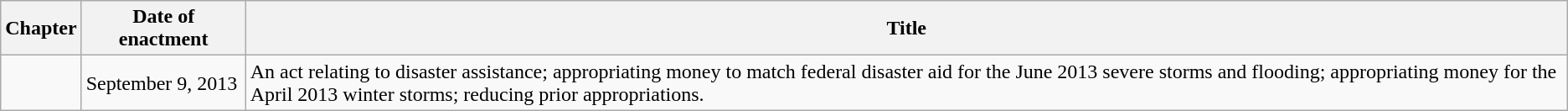<table class="wikitable sortable">
<tr>
<th>Chapter</th>
<th>Date of enactment</th>
<th>Title</th>
</tr>
<tr>
<td></td>
<td>September 9, 2013</td>
<td>An act relating to disaster assistance; appropriating money to match federal disaster aid for the June 2013 severe storms and flooding; appropriating money for the April 2013 winter storms; reducing prior appropriations.</td>
</tr>
</table>
